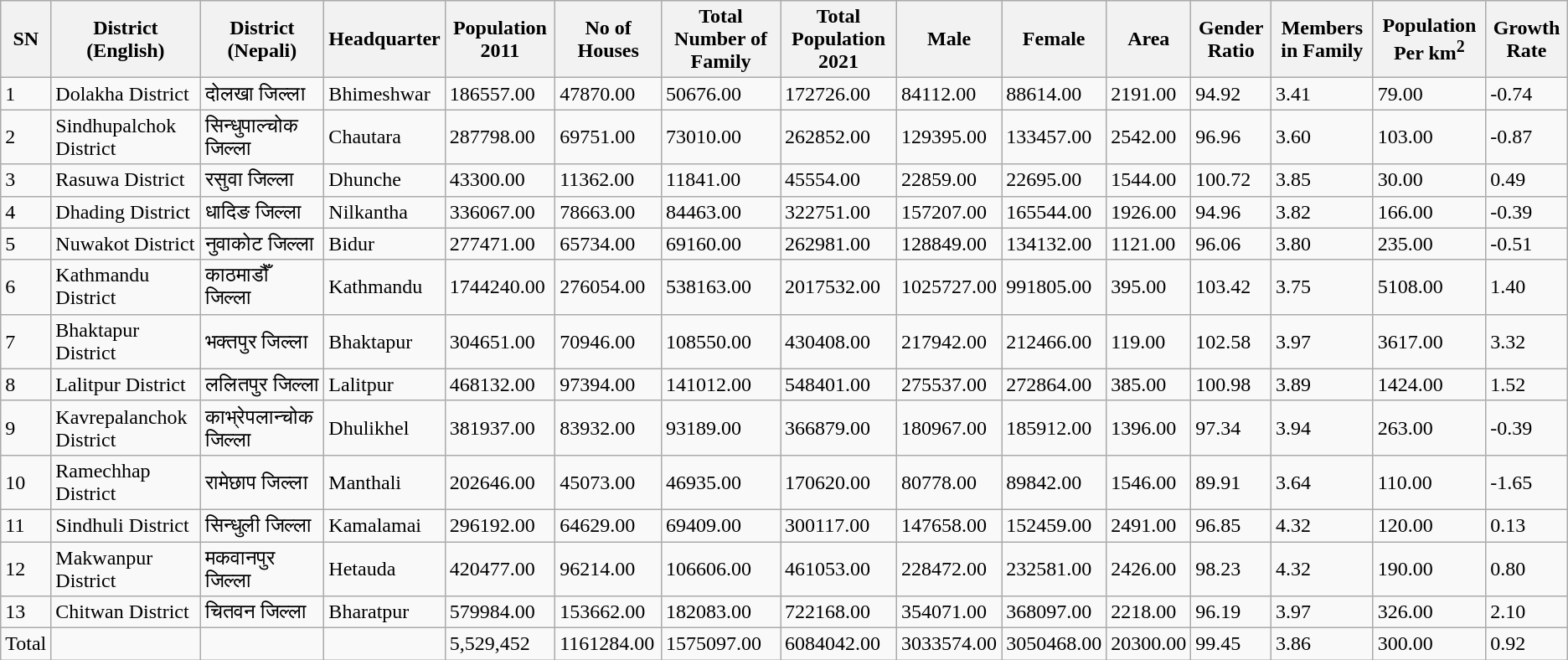<table class="wikitable sortable">
<tr>
<th>SN</th>
<th>District (English)</th>
<th>District (Nepali)</th>
<th>Headquarter</th>
<th>Population 2011</th>
<th>No of Houses</th>
<th>Total Number of Family</th>
<th>Total Population 2021</th>
<th>Male</th>
<th>Female</th>
<th>Area</th>
<th>Gender Ratio</th>
<th>Members in Family</th>
<th>Population Per km<sup>2</sup></th>
<th>Growth Rate</th>
</tr>
<tr>
<td>1</td>
<td>Dolakha District</td>
<td>दोलखा जिल्ला</td>
<td>Bhimeshwar</td>
<td>186557.00</td>
<td>47870.00</td>
<td>50676.00</td>
<td>172726.00</td>
<td>84112.00</td>
<td>88614.00</td>
<td>2191.00</td>
<td>94.92</td>
<td>3.41</td>
<td>79.00</td>
<td>-0.74</td>
</tr>
<tr>
<td>2</td>
<td>Sindhupalchok District</td>
<td>सिन्धुपाल्चोक जिल्ला</td>
<td>Chautara</td>
<td>287798.00</td>
<td>69751.00</td>
<td>73010.00</td>
<td>262852.00</td>
<td>129395.00</td>
<td>133457.00</td>
<td>2542.00</td>
<td>96.96</td>
<td>3.60</td>
<td>103.00</td>
<td>-0.87</td>
</tr>
<tr>
<td>3</td>
<td>Rasuwa District</td>
<td>रसुवा जिल्ला</td>
<td>Dhunche</td>
<td>43300.00</td>
<td>11362.00</td>
<td>11841.00</td>
<td>45554.00</td>
<td>22859.00</td>
<td>22695.00</td>
<td>1544.00</td>
<td>100.72</td>
<td>3.85</td>
<td>30.00</td>
<td>0.49</td>
</tr>
<tr>
<td>4</td>
<td>Dhading District</td>
<td>धादिङ जिल्ला</td>
<td>Nilkantha</td>
<td>336067.00</td>
<td>78663.00</td>
<td>84463.00</td>
<td>322751.00</td>
<td>157207.00</td>
<td>165544.00</td>
<td>1926.00</td>
<td>94.96</td>
<td>3.82</td>
<td>166.00</td>
<td>-0.39</td>
</tr>
<tr>
<td>5</td>
<td>Nuwakot District</td>
<td>नुवाकोट जिल्ला</td>
<td>Bidur</td>
<td>277471.00</td>
<td>65734.00</td>
<td>69160.00</td>
<td>262981.00</td>
<td>128849.00</td>
<td>134132.00</td>
<td>1121.00</td>
<td>96.06</td>
<td>3.80</td>
<td>235.00</td>
<td>-0.51</td>
</tr>
<tr>
<td>6</td>
<td>Kathmandu District</td>
<td>काठमाडौँ जिल्ला</td>
<td>Kathmandu</td>
<td>1744240.00</td>
<td>276054.00</td>
<td>538163.00</td>
<td>2017532.00</td>
<td>1025727.00</td>
<td>991805.00</td>
<td>395.00</td>
<td>103.42</td>
<td>3.75</td>
<td>5108.00</td>
<td>1.40</td>
</tr>
<tr>
<td>7</td>
<td>Bhaktapur District</td>
<td>भक्तपुर जिल्ला</td>
<td>Bhaktapur</td>
<td>304651.00</td>
<td>70946.00</td>
<td>108550.00</td>
<td>430408.00</td>
<td>217942.00</td>
<td>212466.00</td>
<td>119.00</td>
<td>102.58</td>
<td>3.97</td>
<td>3617.00</td>
<td>3.32</td>
</tr>
<tr>
<td>8</td>
<td>Lalitpur District</td>
<td>ललितपुर जिल्ला</td>
<td>Lalitpur</td>
<td>468132.00</td>
<td>97394.00</td>
<td>141012.00</td>
<td>548401.00</td>
<td>275537.00</td>
<td>272864.00</td>
<td>385.00</td>
<td>100.98</td>
<td>3.89</td>
<td>1424.00</td>
<td>1.52</td>
</tr>
<tr>
<td>9</td>
<td>Kavrepalanchok District</td>
<td>काभ्रेपलान्चोक जिल्ला</td>
<td>Dhulikhel</td>
<td>381937.00</td>
<td>83932.00</td>
<td>93189.00</td>
<td>366879.00</td>
<td>180967.00</td>
<td>185912.00</td>
<td>1396.00</td>
<td>97.34</td>
<td>3.94</td>
<td>263.00</td>
<td>-0.39</td>
</tr>
<tr>
<td>10</td>
<td>Ramechhap District</td>
<td>रामेछाप जिल्ला</td>
<td>Manthali</td>
<td>202646.00</td>
<td>45073.00</td>
<td>46935.00</td>
<td>170620.00</td>
<td>80778.00</td>
<td>89842.00</td>
<td>1546.00</td>
<td>89.91</td>
<td>3.64</td>
<td>110.00</td>
<td>-1.65</td>
</tr>
<tr>
<td>11</td>
<td>Sindhuli District</td>
<td>सिन्धुली जिल्ला</td>
<td>Kamalamai</td>
<td>296192.00</td>
<td>64629.00</td>
<td>69409.00</td>
<td>300117.00</td>
<td>147658.00</td>
<td>152459.00</td>
<td>2491.00</td>
<td>96.85</td>
<td>4.32</td>
<td>120.00</td>
<td>0.13</td>
</tr>
<tr>
<td>12</td>
<td>Makwanpur District</td>
<td>मकवानपुर जिल्ला</td>
<td>Hetauda</td>
<td>420477.00</td>
<td>96214.00</td>
<td>106606.00</td>
<td>461053.00</td>
<td>228472.00</td>
<td>232581.00</td>
<td>2426.00</td>
<td>98.23</td>
<td>4.32</td>
<td>190.00</td>
<td>0.80</td>
</tr>
<tr>
<td>13</td>
<td>Chitwan District</td>
<td>चितवन जिल्ला</td>
<td>Bharatpur</td>
<td>579984.00</td>
<td>153662.00</td>
<td>182083.00</td>
<td>722168.00</td>
<td>354071.00</td>
<td>368097.00</td>
<td>2218.00</td>
<td>96.19</td>
<td>3.97</td>
<td>326.00</td>
<td>2.10</td>
</tr>
<tr>
<td>Total</td>
<td></td>
<td></td>
<td></td>
<td>5,529,452</td>
<td>1161284.00</td>
<td>1575097.00</td>
<td>6084042.00</td>
<td>3033574.00</td>
<td>3050468.00</td>
<td>20300.00</td>
<td>99.45</td>
<td>3.86</td>
<td>300.00</td>
<td>0.92</td>
</tr>
</table>
